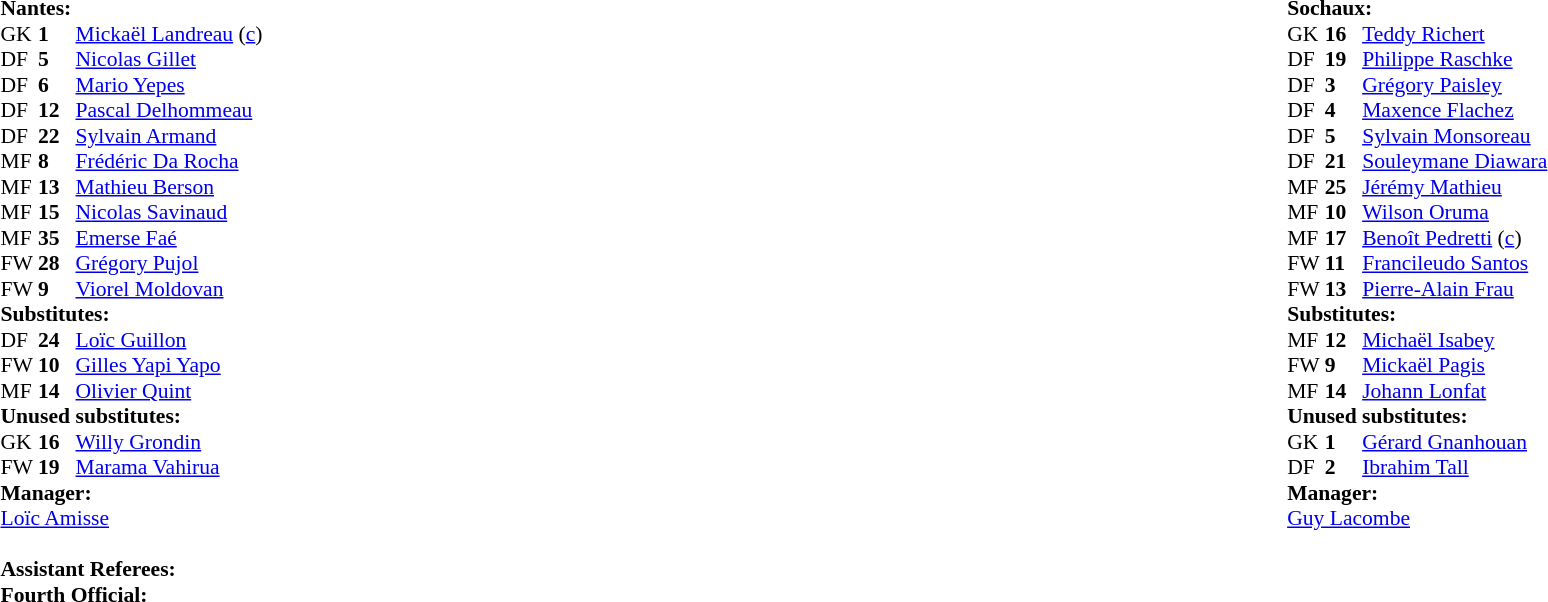<table width=100%>
<tr>
<td valign="top" width="50%"><br><table style=font-size:90% cellspacing=0 cellpadding=0>
<tr>
<td colspan=4><strong>Nantes:</strong></td>
</tr>
<tr>
<th width=25></th>
<th width=25></th>
</tr>
<tr>
<td>GK</td>
<td><strong>1</strong></td>
<td> <a href='#'>Mickaël Landreau</a> (<a href='#'>c</a>)</td>
</tr>
<tr>
<td>DF</td>
<td><strong>5</strong></td>
<td> <a href='#'>Nicolas Gillet</a></td>
</tr>
<tr>
<td>DF</td>
<td><strong>6</strong></td>
<td> <a href='#'>Mario Yepes</a></td>
</tr>
<tr>
<td>DF</td>
<td><strong>12</strong></td>
<td> <a href='#'>Pascal Delhommeau</a></td>
</tr>
<tr>
<td>DF</td>
<td><strong>22</strong></td>
<td> <a href='#'>Sylvain Armand</a></td>
</tr>
<tr>
<td>MF</td>
<td><strong>8</strong></td>
<td> <a href='#'>Frédéric Da Rocha</a></td>
</tr>
<tr>
<td>MF</td>
<td><strong>13</strong></td>
<td> <a href='#'>Mathieu Berson</a></td>
</tr>
<tr>
<td>MF</td>
<td><strong>15</strong></td>
<td> <a href='#'>Nicolas Savinaud</a></td>
<td></td>
<td></td>
</tr>
<tr>
<td>MF</td>
<td><strong>35</strong></td>
<td> <a href='#'>Emerse Faé</a></td>
<td></td>
<td></td>
</tr>
<tr>
<td>FW</td>
<td><strong>28</strong></td>
<td> <a href='#'>Grégory Pujol</a></td>
</tr>
<tr>
<td>FW</td>
<td><strong>9</strong></td>
<td> <a href='#'>Viorel Moldovan</a></td>
<td></td>
<td></td>
</tr>
<tr>
<td colspan=3><strong>Substitutes:</strong></td>
</tr>
<tr>
<td>DF</td>
<td><strong>24</strong></td>
<td> <a href='#'>Loïc Guillon</a></td>
<td></td>
<td></td>
</tr>
<tr>
<td>FW</td>
<td><strong>10</strong></td>
<td> <a href='#'>Gilles Yapi Yapo</a></td>
<td></td>
<td></td>
</tr>
<tr>
<td>MF</td>
<td><strong>14</strong></td>
<td> <a href='#'>Olivier Quint</a></td>
<td></td>
<td></td>
</tr>
<tr>
<td colspan=3><strong>Unused substitutes:</strong></td>
</tr>
<tr>
<td>GK</td>
<td><strong>16</strong></td>
<td> <a href='#'>Willy Grondin</a></td>
</tr>
<tr>
<td>FW</td>
<td><strong>19</strong></td>
<td> <a href='#'>Marama Vahirua</a></td>
</tr>
<tr>
<td colspan=3><strong>Manager:</strong></td>
</tr>
<tr>
<td colspan=4> <a href='#'>Loïc Amisse</a><br><br><strong>Assistant Referees:</strong><br>
<strong>Fourth Official:</strong><br></td>
</tr>
</table>
</td>
<td valign="top" width="50%"><br><table style="font-size: 90%" cellspacing="0" cellpadding="0" align=center>
<tr>
<td colspan="4"><strong>Sochaux:</strong></td>
</tr>
<tr>
<th width=25></th>
<th width=25></th>
</tr>
<tr>
<td>GK</td>
<td><strong>16</strong></td>
<td> <a href='#'>Teddy Richert</a></td>
</tr>
<tr>
<td>DF</td>
<td><strong>19</strong></td>
<td> <a href='#'>Philippe Raschke</a></td>
</tr>
<tr>
<td>DF</td>
<td><strong>3</strong></td>
<td> <a href='#'>Grégory Paisley</a></td>
</tr>
<tr>
<td>DF</td>
<td><strong>4</strong></td>
<td> <a href='#'>Maxence Flachez</a></td>
</tr>
<tr>
<td>DF</td>
<td><strong>5</strong></td>
<td> <a href='#'>Sylvain Monsoreau</a></td>
<td></td>
<td></td>
</tr>
<tr>
<td>DF</td>
<td><strong>21</strong></td>
<td> <a href='#'>Souleymane Diawara</a></td>
</tr>
<tr>
<td>MF</td>
<td><strong>25</strong></td>
<td> <a href='#'>Jérémy Mathieu</a></td>
</tr>
<tr>
<td>MF</td>
<td><strong>10</strong></td>
<td> <a href='#'>Wilson Oruma</a></td>
<td></td>
<td></td>
</tr>
<tr>
<td>MF</td>
<td><strong>17</strong></td>
<td> <a href='#'>Benoît Pedretti</a> (<a href='#'>c</a>)</td>
</tr>
<tr>
<td>FW</td>
<td><strong>11</strong></td>
<td> <a href='#'>Francileudo Santos</a></td>
<td></td>
<td></td>
</tr>
<tr>
<td>FW</td>
<td><strong>13</strong></td>
<td> <a href='#'>Pierre-Alain Frau</a></td>
</tr>
<tr>
<td colspan=3><strong>Substitutes:</strong></td>
</tr>
<tr>
<td>MF</td>
<td><strong>12</strong></td>
<td> <a href='#'>Michaël Isabey</a></td>
<td></td>
<td></td>
</tr>
<tr>
<td>FW</td>
<td><strong>9</strong></td>
<td> <a href='#'>Mickaël Pagis</a></td>
<td></td>
<td></td>
</tr>
<tr>
<td>MF</td>
<td><strong>14</strong></td>
<td> <a href='#'>Johann Lonfat</a></td>
<td></td>
<td></td>
</tr>
<tr>
<td colspan=3><strong>Unused substitutes:</strong></td>
</tr>
<tr>
<td>GK</td>
<td><strong>1</strong></td>
<td> <a href='#'>Gérard Gnanhouan</a></td>
</tr>
<tr>
<td>DF</td>
<td><strong>2</strong></td>
<td> <a href='#'>Ibrahim Tall</a></td>
</tr>
<tr>
<td colspan=3><strong>Manager:</strong></td>
</tr>
<tr>
<td colspan=4> <a href='#'>Guy Lacombe</a></td>
</tr>
</table>
</td>
</tr>
</table>
